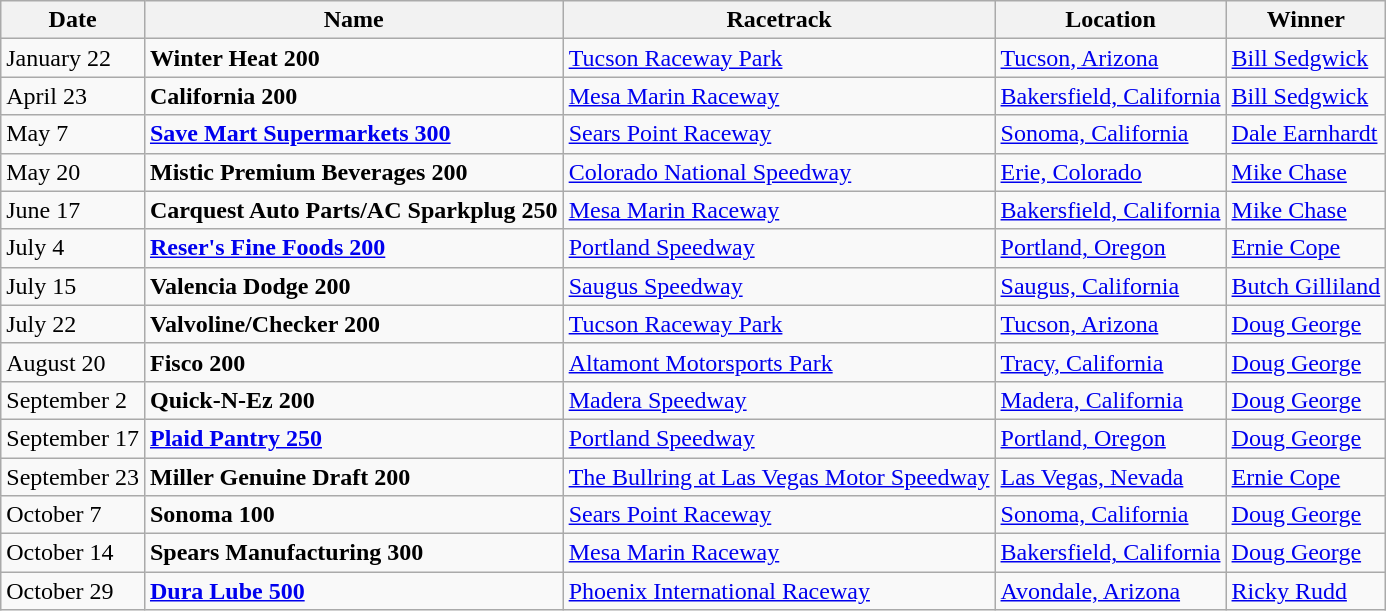<table class="wikitable">
<tr>
<th>Date</th>
<th>Name</th>
<th>Racetrack</th>
<th>Location</th>
<th>Winner</th>
</tr>
<tr>
<td>January 22</td>
<td><strong>Winter Heat 200</strong></td>
<td><a href='#'>Tucson Raceway Park</a></td>
<td><a href='#'>Tucson, Arizona</a></td>
<td><a href='#'>Bill Sedgwick</a></td>
</tr>
<tr>
<td>April 23</td>
<td><strong>California 200</strong></td>
<td><a href='#'>Mesa Marin Raceway</a></td>
<td><a href='#'>Bakersfield, California</a></td>
<td><a href='#'>Bill Sedgwick</a></td>
</tr>
<tr>
<td>May 7</td>
<td><a href='#'><strong>Save Mart Supermarkets 300</strong></a></td>
<td><a href='#'>Sears Point Raceway</a></td>
<td><a href='#'>Sonoma, California</a></td>
<td><a href='#'>Dale Earnhardt</a></td>
</tr>
<tr>
<td>May 20</td>
<td><strong>Mistic Premium Beverages 200</strong></td>
<td><a href='#'>Colorado National Speedway</a></td>
<td><a href='#'>Erie, Colorado</a></td>
<td><a href='#'>Mike Chase</a></td>
</tr>
<tr>
<td>June 17</td>
<td><strong>Carquest Auto Parts/AC Sparkplug 250</strong></td>
<td><a href='#'>Mesa Marin Raceway</a></td>
<td><a href='#'>Bakersfield, California</a></td>
<td><a href='#'>Mike Chase</a></td>
</tr>
<tr>
<td>July 4</td>
<td><a href='#'><strong>Reser's Fine Foods 200</strong></a></td>
<td><a href='#'>Portland Speedway</a></td>
<td><a href='#'>Portland, Oregon</a></td>
<td><a href='#'>Ernie Cope</a></td>
</tr>
<tr>
<td>July 15</td>
<td><strong>Valencia Dodge 200</strong></td>
<td><a href='#'>Saugus Speedway</a></td>
<td><a href='#'>Saugus, California</a></td>
<td><a href='#'>Butch Gilliland</a></td>
</tr>
<tr>
<td>July 22</td>
<td><strong>Valvoline/Checker 200</strong></td>
<td><a href='#'>Tucson Raceway Park</a></td>
<td><a href='#'>Tucson, Arizona</a></td>
<td><a href='#'>Doug George</a></td>
</tr>
<tr>
<td>August 20</td>
<td><strong>Fisco 200</strong></td>
<td><a href='#'>Altamont Motorsports Park</a></td>
<td><a href='#'>Tracy, California</a></td>
<td><a href='#'>Doug George</a></td>
</tr>
<tr>
<td>September 2</td>
<td><strong>Quick-N-Ez 200</strong></td>
<td><a href='#'>Madera Speedway</a></td>
<td><a href='#'>Madera, California</a></td>
<td><a href='#'>Doug George</a></td>
</tr>
<tr>
<td>September 17</td>
<td><strong><a href='#'>Plaid Pantry 250</a></strong></td>
<td><a href='#'>Portland Speedway</a></td>
<td><a href='#'>Portland, Oregon</a></td>
<td><a href='#'>Doug George</a></td>
</tr>
<tr>
<td>September 23</td>
<td><strong>Miller Genuine Draft 200</strong></td>
<td><a href='#'>The Bullring at Las Vegas Motor Speedway</a></td>
<td><a href='#'>Las Vegas, Nevada</a></td>
<td><a href='#'>Ernie Cope</a></td>
</tr>
<tr>
<td>October 7</td>
<td><strong>Sonoma 100</strong></td>
<td><a href='#'>Sears Point Raceway</a></td>
<td><a href='#'>Sonoma, California</a></td>
<td><a href='#'>Doug George</a></td>
</tr>
<tr>
<td>October 14</td>
<td><strong>Spears Manufacturing 300</strong></td>
<td><a href='#'>Mesa Marin Raceway</a></td>
<td><a href='#'>Bakersfield, California</a></td>
<td><a href='#'>Doug George</a></td>
</tr>
<tr>
<td>October 29</td>
<td><a href='#'><strong>Dura Lube 500</strong></a></td>
<td><a href='#'>Phoenix International Raceway</a></td>
<td><a href='#'>Avondale, Arizona</a></td>
<td><a href='#'>Ricky Rudd</a></td>
</tr>
</table>
